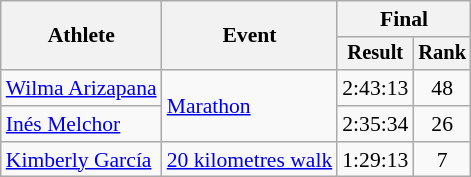<table class=wikitable style=font-size:90%>
<tr>
<th rowspan=2>Athlete</th>
<th rowspan=2>Event</th>
<th colspan=2>Final</th>
</tr>
<tr style=font-size:95%>
<th>Result</th>
<th>Rank</th>
</tr>
<tr align=center>
<td align=left><a href='#'>Wilma Arizapana</a></td>
<td align=left rowspan=2><a href='#'>Marathon</a></td>
<td>2:43:13</td>
<td>48</td>
</tr>
<tr align=center>
<td align=left><a href='#'>Inés Melchor</a></td>
<td>2:35:34</td>
<td>26</td>
</tr>
<tr align=center>
<td align=left><a href='#'>Kimberly García</a></td>
<td align=left><a href='#'>20 kilometres walk</a></td>
<td>1:29:13 <strong></strong></td>
<td>7</td>
</tr>
</table>
